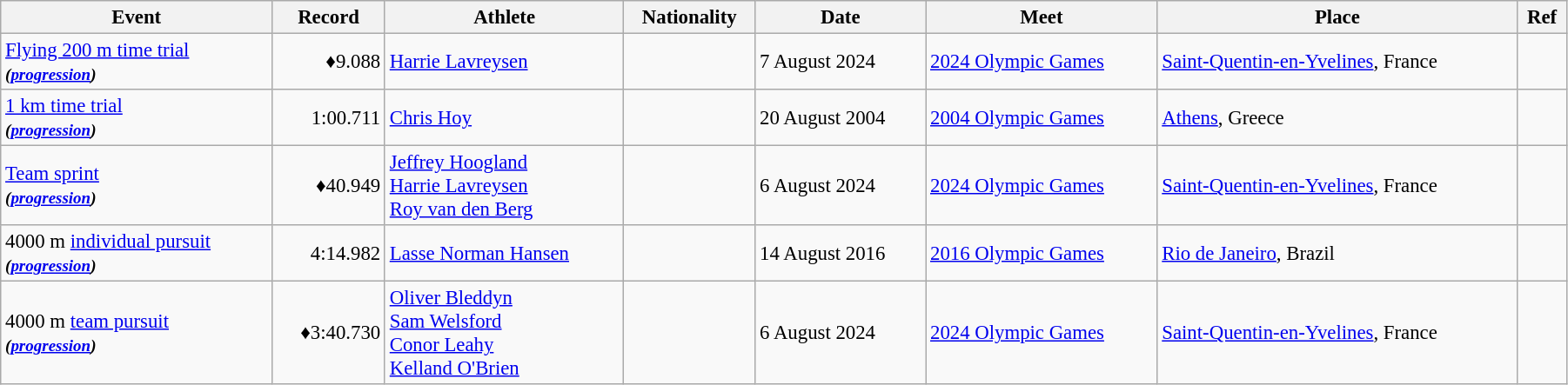<table class="wikitable" style="font-size:95%; width: 95%;">
<tr>
<th>Event</th>
<th>Record</th>
<th>Athlete</th>
<th>Nationality</th>
<th>Date</th>
<th>Meet</th>
<th>Place</th>
<th>Ref</th>
</tr>
<tr>
<td><a href='#'>Flying 200 m time trial</a><br><small><em> <strong>(<a href='#'>progression</a>)</strong> </em></small></td>
<td align=right>♦9.088</td>
<td><a href='#'>Harrie Lavreysen</a></td>
<td></td>
<td>7 August 2024</td>
<td><a href='#'>2024 Olympic Games</a></td>
<td><a href='#'>Saint-Quentin-en-Yvelines</a>, France</td>
<td></td>
</tr>
<tr>
<td><a href='#'>1 km time trial</a><br><small><em> <strong>(<a href='#'>progression</a>)</strong> </em></small></td>
<td align=right>1:00.711</td>
<td><a href='#'>Chris Hoy</a></td>
<td></td>
<td>20 August 2004</td>
<td><a href='#'>2004 Olympic Games</a></td>
<td><a href='#'>Athens</a>, Greece</td>
<td></td>
</tr>
<tr>
<td><a href='#'>Team sprint</a><br><small><em> <strong>(<a href='#'>progression</a>)</strong> </em></small></td>
<td align=right>♦40.949</td>
<td><a href='#'>Jeffrey Hoogland</a><br><a href='#'>Harrie Lavreysen</a><br><a href='#'>Roy van den Berg</a></td>
<td></td>
<td>6 August 2024</td>
<td><a href='#'>2024 Olympic Games</a></td>
<td><a href='#'>Saint-Quentin-en-Yvelines</a>, France</td>
<td></td>
</tr>
<tr>
<td>4000 m <a href='#'>individual pursuit</a><br><small><em> <strong>(<a href='#'>progression</a>)</strong> </em></small></td>
<td align=right>4:14.982</td>
<td><a href='#'>Lasse Norman Hansen</a></td>
<td></td>
<td>14 August 2016</td>
<td><a href='#'>2016 Olympic Games</a></td>
<td><a href='#'>Rio de Janeiro</a>, Brazil</td>
<td></td>
</tr>
<tr>
<td>4000 m <a href='#'>team pursuit</a><br> <small><em> <strong>(<a href='#'>progression</a>)</strong> </em></small></td>
<td align=right>♦3:40.730</td>
<td><a href='#'>Oliver Bleddyn</a><br><a href='#'>Sam Welsford</a><br><a href='#'>Conor Leahy</a><br><a href='#'>Kelland O'Brien</a></td>
<td></td>
<td>6 August 2024</td>
<td><a href='#'>2024 Olympic Games</a></td>
<td><a href='#'>Saint-Quentin-en-Yvelines</a>, France</td>
<td></td>
</tr>
</table>
